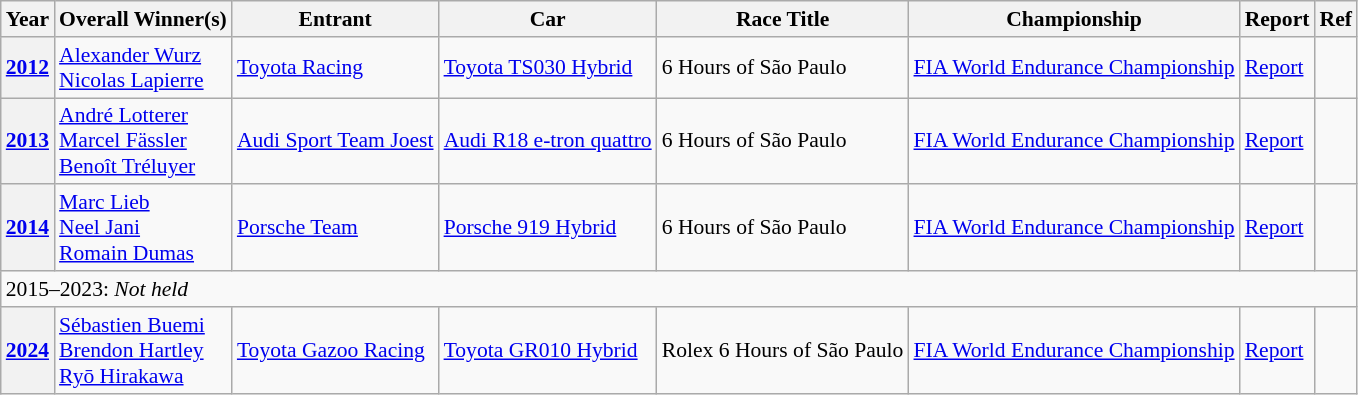<table class="wikitable" style="font-size: 90%;">
<tr>
<th>Year</th>
<th>Overall Winner(s)</th>
<th>Entrant</th>
<th>Car</th>
<th>Race Title</th>
<th>Championship</th>
<th>Report</th>
<th>Ref</th>
</tr>
<tr>
<th><a href='#'>2012</a></th>
<td> <a href='#'>Alexander Wurz</a><br> <a href='#'>Nicolas Lapierre</a></td>
<td> <a href='#'>Toyota Racing</a></td>
<td><a href='#'>Toyota TS030 Hybrid</a></td>
<td>6 Hours of São Paulo</td>
<td><a href='#'>FIA World Endurance Championship</a></td>
<td><a href='#'>Report</a></td>
<td></td>
</tr>
<tr>
<th><a href='#'>2013</a></th>
<td> <a href='#'>André Lotterer</a><br> <a href='#'>Marcel Fässler</a><br> <a href='#'>Benoît Tréluyer</a></td>
<td> <a href='#'>Audi Sport Team Joest</a></td>
<td><a href='#'>Audi R18 e-tron quattro</a></td>
<td>6 Hours of São Paulo</td>
<td><a href='#'>FIA World Endurance Championship</a></td>
<td><a href='#'>Report</a></td>
<td></td>
</tr>
<tr>
<th><a href='#'>2014</a></th>
<td> <a href='#'>Marc Lieb</a><br> <a href='#'>Neel Jani</a><br> <a href='#'>Romain Dumas</a></td>
<td> <a href='#'>Porsche Team</a></td>
<td><a href='#'>Porsche 919 Hybrid</a></td>
<td>6 Hours of São Paulo</td>
<td><a href='#'>FIA World Endurance Championship</a></td>
<td><a href='#'>Report</a></td>
<td></td>
</tr>
<tr>
<td colspan=9>2015–2023: <em>Not held</em></td>
</tr>
<tr>
<th><a href='#'>2024</a></th>
<td> <a href='#'>Sébastien Buemi</a><br> <a href='#'>Brendon Hartley</a><br> <a href='#'>Ryō Hirakawa</a></td>
<td> <a href='#'>Toyota Gazoo Racing</a></td>
<td><a href='#'>Toyota GR010 Hybrid</a></td>
<td>Rolex 6 Hours of São Paulo</td>
<td><a href='#'>FIA World Endurance Championship</a></td>
<td><a href='#'>Report</a></td>
<td></td>
</tr>
</table>
